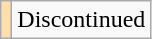<table class="wikitable">
<tr>
<td style="background:#ffdead;"></td>
<td>Discontinued</td>
</tr>
</table>
